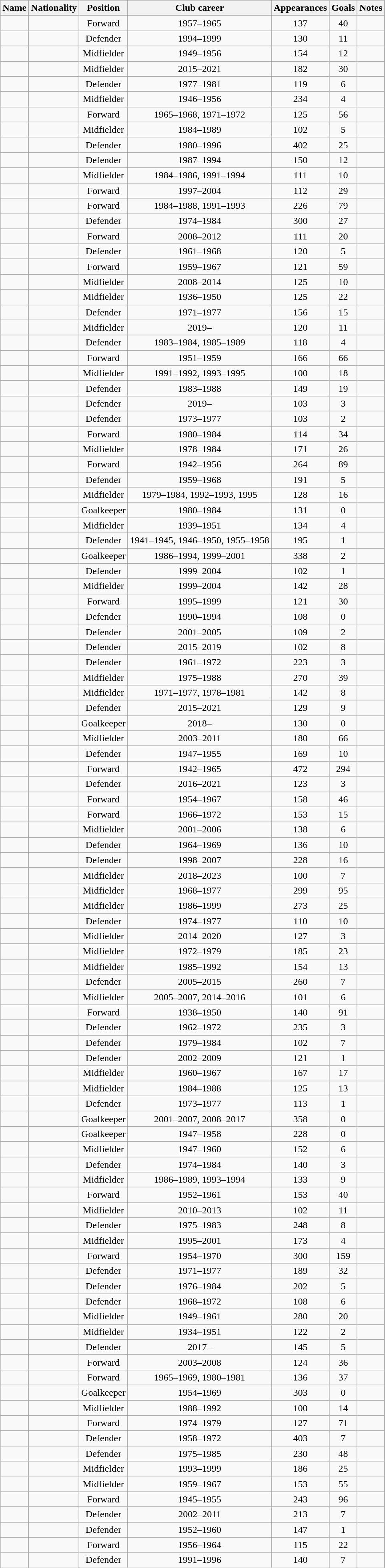<table class="wikitable sortable" style="text-align: center;">
<tr>
<th>Name</th>
<th>Nationality</th>
<th>Position</th>
<th>Club career</th>
<th>Appearances</th>
<th>Goals</th>
<th class="unsortable">Notes</th>
</tr>
<tr>
<td align="left"></td>
<td align="left"></td>
<td>Forward</td>
<td>1957–1965</td>
<td>137</td>
<td>40</td>
<td></td>
</tr>
<tr>
<td align="left"></td>
<td align="left"></td>
<td>Defender</td>
<td>1994–1999</td>
<td>130</td>
<td>11</td>
<td></td>
</tr>
<tr>
<td align="left"></td>
<td align="left"></td>
<td>Midfielder</td>
<td>1949–1956</td>
<td>154</td>
<td>12</td>
<td></td>
</tr>
<tr>
<td align="left"></td>
<td align="left"></td>
<td>Midfielder</td>
<td>2015–2021</td>
<td>182</td>
<td>30</td>
<td></td>
</tr>
<tr>
<td align="left"></td>
<td align="left"></td>
<td>Defender</td>
<td>1977–1981</td>
<td>119</td>
<td>6</td>
<td></td>
</tr>
<tr>
<td align="left"></td>
<td align="left"></td>
<td>Midfielder</td>
<td>1946–1956</td>
<td>234</td>
<td>4</td>
<td></td>
</tr>
<tr>
<td align="left"></td>
<td align="left"></td>
<td>Forward</td>
<td>1965–1968, 1971–1972</td>
<td>125</td>
<td>56</td>
<td></td>
</tr>
<tr>
<td align="left"></td>
<td align="left"></td>
<td>Midfielder</td>
<td>1984–1989</td>
<td>102</td>
<td>5</td>
<td></td>
</tr>
<tr>
<td align="left"></td>
<td align="left"></td>
<td>Defender</td>
<td>1980–1996</td>
<td>402</td>
<td>25</td>
<td></td>
</tr>
<tr>
<td align="left"></td>
<td align="left"></td>
<td>Defender</td>
<td>1987–1994</td>
<td>150</td>
<td>12</td>
<td></td>
</tr>
<tr>
<td align="left"></td>
<td align="left"></td>
<td>Midfielder</td>
<td>1984–1986, 1991–1994</td>
<td>111</td>
<td>10</td>
<td></td>
</tr>
<tr>
<td align="left"></td>
<td align="left"></td>
<td>Forward</td>
<td>1997–2004</td>
<td>112</td>
<td>29</td>
<td></td>
</tr>
<tr>
<td align="left"></td>
<td align="left"></td>
<td>Forward</td>
<td>1984–1988, 1991–1993</td>
<td>226</td>
<td>79</td>
<td></td>
</tr>
<tr>
<td align="left"></td>
<td align="left"></td>
<td>Defender</td>
<td>1974–1984</td>
<td>300</td>
<td>27</td>
<td></td>
</tr>
<tr>
<td align="left"></td>
<td align="left"></td>
<td>Forward</td>
<td>2008–2012</td>
<td>111</td>
<td>20</td>
<td></td>
</tr>
<tr>
<td align="left"></td>
<td align="left"></td>
<td>Defender</td>
<td>1961–1968</td>
<td>120</td>
<td>5</td>
<td></td>
</tr>
<tr>
<td align="left"></td>
<td align="left"></td>
<td>Forward</td>
<td>1959–1967</td>
<td>121</td>
<td>59</td>
<td></td>
</tr>
<tr>
<td align="left"></td>
<td align="left"></td>
<td>Midfielder</td>
<td>2008–2014</td>
<td>125</td>
<td>10</td>
<td></td>
</tr>
<tr>
<td align="left"></td>
<td align="left"></td>
<td>Midfielder</td>
<td>1936–1950</td>
<td>125</td>
<td>22</td>
<td></td>
</tr>
<tr>
<td align="left"></td>
<td align="left"></td>
<td>Defender</td>
<td>1971–1977</td>
<td>156</td>
<td>15</td>
<td></td>
</tr>
<tr>
<td align="left"></td>
<td align="left"></td>
<td>Midfielder</td>
<td>2019–</td>
<td>120</td>
<td>11</td>
<td></td>
</tr>
<tr>
<td align="left"></td>
<td align="left"></td>
<td>Defender</td>
<td>1983–1984, 1985–1989</td>
<td>118</td>
<td>4</td>
<td></td>
</tr>
<tr>
<td align="left"></td>
<td align="left"></td>
<td>Forward</td>
<td>1951–1959</td>
<td>166</td>
<td>66</td>
<td></td>
</tr>
<tr>
<td align="left"></td>
<td align="left"></td>
<td>Midfielder</td>
<td>1991–1992, 1993–1995</td>
<td>100</td>
<td>18</td>
<td></td>
</tr>
<tr>
<td align="left"></td>
<td align="left"></td>
<td>Defender</td>
<td>1983–1988</td>
<td>149</td>
<td>19</td>
<td></td>
</tr>
<tr>
<td align="left"></td>
<td align="left"></td>
<td>Defender</td>
<td>2019–</td>
<td>103</td>
<td>3</td>
<td></td>
</tr>
<tr>
<td align="left"></td>
<td align="left"></td>
<td>Defender</td>
<td>1973–1977</td>
<td>103</td>
<td>2</td>
<td></td>
</tr>
<tr>
<td align="left"></td>
<td align="left"></td>
<td>Forward</td>
<td>1980–1984</td>
<td>114</td>
<td>34</td>
<td></td>
</tr>
<tr>
<td align="left"></td>
<td align="left"></td>
<td>Midfielder</td>
<td>1978–1984</td>
<td>171</td>
<td>26</td>
<td></td>
</tr>
<tr>
<td align="left"></td>
<td align="left"></td>
<td>Forward</td>
<td>1942–1956</td>
<td>264</td>
<td>89</td>
<td></td>
</tr>
<tr>
<td align="left"></td>
<td align="left"></td>
<td>Defender</td>
<td>1959–1968</td>
<td>191</td>
<td>5</td>
<td></td>
</tr>
<tr>
<td align="left"></td>
<td align="left"></td>
<td>Midfielder</td>
<td>1979–1984, 1992–1993, 1995</td>
<td>128</td>
<td>16</td>
<td></td>
</tr>
<tr>
<td align="left"></td>
<td align="left"></td>
<td>Goalkeeper</td>
<td>1980–1984</td>
<td>131</td>
<td>0</td>
<td></td>
</tr>
<tr>
<td align="left"></td>
<td align="left"></td>
<td>Midfielder</td>
<td>1939–1951</td>
<td>134</td>
<td>4</td>
<td></td>
</tr>
<tr>
<td align="left"></td>
<td align="left"></td>
<td>Defender</td>
<td>1941–1945, 1946–1950, 1955–1958</td>
<td>195</td>
<td>1</td>
<td></td>
</tr>
<tr>
<td align="left"></td>
<td align="left"></td>
<td>Goalkeeper</td>
<td>1986–1994, 1999–2001</td>
<td>338</td>
<td>2</td>
<td></td>
</tr>
<tr>
<td align="left"></td>
<td align="left"></td>
<td>Defender</td>
<td>1999–2004</td>
<td>102</td>
<td>1</td>
<td></td>
</tr>
<tr>
<td align="left"></td>
<td align="left"></td>
<td>Midfielder</td>
<td>1999–2004</td>
<td>142</td>
<td>28</td>
<td></td>
</tr>
<tr>
<td align="left"></td>
<td align="left"></td>
<td>Forward</td>
<td>1995–1999</td>
<td>121</td>
<td>30</td>
<td></td>
</tr>
<tr>
<td align="left"></td>
<td align="left"></td>
<td>Defender</td>
<td>1990–1994</td>
<td>108</td>
<td>0</td>
<td></td>
</tr>
<tr>
<td align="left"></td>
<td align="left"></td>
<td>Defender</td>
<td>2001–2005</td>
<td>109</td>
<td>2</td>
<td></td>
</tr>
<tr>
<td align="left"></td>
<td align="left"></td>
<td>Defender</td>
<td>2015–2019</td>
<td>102</td>
<td>8</td>
<td></td>
</tr>
<tr>
<td align="left"></td>
<td align="left"></td>
<td>Defender</td>
<td>1961–1972</td>
<td>223</td>
<td>3</td>
<td></td>
</tr>
<tr>
<td align="left"></td>
<td align="left"></td>
<td>Midfielder</td>
<td>1975–1988</td>
<td>270</td>
<td>39</td>
<td></td>
</tr>
<tr>
<td align="left"></td>
<td align="left"></td>
<td>Midfielder</td>
<td>1971–1977, 1978–1981</td>
<td>142</td>
<td>8</td>
<td></td>
</tr>
<tr>
<td align="left"></td>
<td align="left"></td>
<td>Defender</td>
<td>2015–2021</td>
<td>129</td>
<td>9</td>
<td></td>
</tr>
<tr>
<td align="left"></td>
<td align="left"></td>
<td>Goalkeeper</td>
<td>2018–</td>
<td>130</td>
<td>0</td>
<td></td>
</tr>
<tr>
<td align="left"></td>
<td align="left"></td>
<td>Midfielder</td>
<td>2003–2011</td>
<td>180</td>
<td>66</td>
<td></td>
</tr>
<tr>
<td align="left"></td>
<td align="left"></td>
<td>Defender</td>
<td>1947–1955</td>
<td>169</td>
<td>10</td>
<td></td>
</tr>
<tr>
<td align="left"></td>
<td align="left"></td>
<td>Forward</td>
<td>1942–1965</td>
<td>472</td>
<td>294</td>
<td></td>
</tr>
<tr>
<td align="left"></td>
<td align="left"></td>
<td>Defender</td>
<td>2016–2021</td>
<td>123</td>
<td>3</td>
<td></td>
</tr>
<tr>
<td align="left"></td>
<td align="left"></td>
<td>Forward</td>
<td>1954–1967</td>
<td>158</td>
<td>46</td>
<td></td>
</tr>
<tr>
<td align="left"></td>
<td align="left"></td>
<td>Forward</td>
<td>1966–1972</td>
<td>153</td>
<td>15</td>
<td></td>
</tr>
<tr>
<td align="left"></td>
<td align="left"></td>
<td>Midfielder</td>
<td>2001–2006</td>
<td>138</td>
<td>6</td>
<td></td>
</tr>
<tr>
<td align="left"></td>
<td align="left"></td>
<td>Defender</td>
<td>1964–1969</td>
<td>136</td>
<td>10</td>
<td></td>
</tr>
<tr>
<td align="left"></td>
<td align="left"></td>
<td>Defender</td>
<td>1998–2007</td>
<td>228</td>
<td>16</td>
<td></td>
</tr>
<tr>
<td align="left"></td>
<td align="left"></td>
<td>Midfielder</td>
<td>2018–2023</td>
<td>100</td>
<td>7</td>
<td></td>
</tr>
<tr>
<td align="left"></td>
<td align="left"></td>
<td>Midfielder</td>
<td>1968–1977</td>
<td>299</td>
<td>95</td>
<td></td>
</tr>
<tr>
<td align="left"></td>
<td align="left"></td>
<td>Midfielder</td>
<td>1986–1999</td>
<td>273</td>
<td>25</td>
<td></td>
</tr>
<tr>
<td align="left"></td>
<td align="left"></td>
<td>Defender</td>
<td>1974–1977</td>
<td>110</td>
<td>10</td>
<td></td>
</tr>
<tr>
<td align="left"></td>
<td align="left"></td>
<td>Midfielder</td>
<td>2014–2020</td>
<td>127</td>
<td>3</td>
<td></td>
</tr>
<tr>
<td align="left"></td>
<td align="left"></td>
<td>Midfielder</td>
<td>1972–1979</td>
<td>185</td>
<td>23</td>
<td></td>
</tr>
<tr>
<td align="left"></td>
<td align="left"></td>
<td>Midfielder</td>
<td>1985–1992</td>
<td>154</td>
<td>13</td>
<td></td>
</tr>
<tr>
<td align="left"></td>
<td align="left"></td>
<td>Defender</td>
<td>2005–2015</td>
<td>260</td>
<td>7</td>
<td></td>
</tr>
<tr>
<td align="left"></td>
<td align="left"></td>
<td>Midfielder</td>
<td>2005–2007, 2014–2016</td>
<td>101</td>
<td>6</td>
<td></td>
</tr>
<tr>
<td align="left"></td>
<td align="left"></td>
<td>Forward</td>
<td>1938–1950</td>
<td>140</td>
<td>91</td>
<td></td>
</tr>
<tr>
<td align="left"></td>
<td align="left"></td>
<td>Defender</td>
<td>1962–1972</td>
<td>235</td>
<td>3</td>
<td></td>
</tr>
<tr>
<td align="left"></td>
<td align="left"></td>
<td>Defender</td>
<td>1979–1984</td>
<td>102</td>
<td>7</td>
<td></td>
</tr>
<tr>
<td align="left"></td>
<td align="left"></td>
<td>Defender</td>
<td>2002–2009</td>
<td>121</td>
<td>1</td>
<td></td>
</tr>
<tr>
<td align="left"></td>
<td align="left"></td>
<td>Midfielder</td>
<td>1960–1967</td>
<td>167</td>
<td>17</td>
<td></td>
</tr>
<tr>
<td align="left"></td>
<td align="left"></td>
<td>Midfielder</td>
<td>1984–1988</td>
<td>125</td>
<td>13</td>
<td></td>
</tr>
<tr>
<td align="left"></td>
<td align="left"></td>
<td>Defender</td>
<td>1973–1977</td>
<td>113</td>
<td>1</td>
<td></td>
</tr>
<tr>
<td align="left"></td>
<td align="left"></td>
<td>Goalkeeper</td>
<td>2001–2007, 2008–2017</td>
<td>358</td>
<td>0</td>
<td></td>
</tr>
<tr>
<td align="left"></td>
<td align="left"></td>
<td>Goalkeeper</td>
<td>1947–1958</td>
<td>228</td>
<td>0</td>
<td></td>
</tr>
<tr>
<td align="left"></td>
<td align="left"></td>
<td>Midfielder</td>
<td>1947–1960</td>
<td>152</td>
<td>6</td>
<td></td>
</tr>
<tr>
<td align="left"></td>
<td align="left"></td>
<td>Defender</td>
<td>1974–1984</td>
<td>140</td>
<td>3</td>
<td></td>
</tr>
<tr>
<td align="left"></td>
<td align="left"></td>
<td>Midfielder</td>
<td>1986–1989, 1993–1994</td>
<td>133</td>
<td>9</td>
<td></td>
</tr>
<tr>
<td align="left"></td>
<td align="left"></td>
<td>Forward</td>
<td>1952–1961</td>
<td>153</td>
<td>40</td>
<td></td>
</tr>
<tr>
<td align="left"></td>
<td align="left"></td>
<td>Midfielder</td>
<td>2010–2013</td>
<td>102</td>
<td>11</td>
<td></td>
</tr>
<tr>
<td align="left"></td>
<td align="left"></td>
<td>Defender</td>
<td>1975–1983</td>
<td>248</td>
<td>8</td>
<td></td>
</tr>
<tr>
<td align="left"></td>
<td align="left"></td>
<td>Midfielder</td>
<td>1995–2001</td>
<td>173</td>
<td>4</td>
<td></td>
</tr>
<tr>
<td align="left"></td>
<td align="left"></td>
<td>Forward</td>
<td>1954–1970</td>
<td>300</td>
<td>159</td>
<td></td>
</tr>
<tr>
<td align="left"></td>
<td align="left"></td>
<td>Defender</td>
<td>1971–1977</td>
<td>189</td>
<td>32</td>
<td></td>
</tr>
<tr>
<td align="left"></td>
<td align="left"></td>
<td>Defender</td>
<td>1976–1984</td>
<td>202</td>
<td>5</td>
<td></td>
</tr>
<tr>
<td align="left"></td>
<td align="left"></td>
<td>Defender</td>
<td>1968–1972</td>
<td>108</td>
<td>6</td>
<td></td>
</tr>
<tr>
<td align="left"></td>
<td align="left"></td>
<td>Midfielder</td>
<td>1949–1961</td>
<td>280</td>
<td>20</td>
<td></td>
</tr>
<tr>
<td align="left"></td>
<td align="left"></td>
<td>Midfielder</td>
<td>1934–1951</td>
<td>122</td>
<td>2</td>
<td></td>
</tr>
<tr>
<td align="left"></td>
<td align="left"></td>
<td>Defender</td>
<td>2017–</td>
<td>145</td>
<td>5</td>
<td></td>
</tr>
<tr>
<td align="left"></td>
<td align="left"></td>
<td>Forward</td>
<td>2003–2008</td>
<td>124</td>
<td>36</td>
<td></td>
</tr>
<tr>
<td align="left"></td>
<td align="left"></td>
<td>Forward</td>
<td>1965–1969, 1980–1981</td>
<td>136</td>
<td>37</td>
<td></td>
</tr>
<tr>
<td align="left"></td>
<td align="left"></td>
<td>Goalkeeper</td>
<td>1954–1969</td>
<td>303</td>
<td>0</td>
<td></td>
</tr>
<tr>
<td align="left"></td>
<td align="left"></td>
<td>Midfielder</td>
<td>1988–1992</td>
<td>100</td>
<td>14</td>
<td></td>
</tr>
<tr>
<td align="left"></td>
<td align="left"></td>
<td>Forward</td>
<td>1974–1979</td>
<td>127</td>
<td>71</td>
<td></td>
</tr>
<tr>
<td align="left"></td>
<td align="left"></td>
<td>Defender</td>
<td>1958–1972</td>
<td>403</td>
<td>7</td>
<td></td>
</tr>
<tr>
<td align="left"></td>
<td align="left"></td>
<td>Defender</td>
<td>1975–1985</td>
<td>230</td>
<td>48</td>
<td></td>
</tr>
<tr>
<td align="left"></td>
<td align="left"></td>
<td>Midfielder</td>
<td>1993–1999</td>
<td>186</td>
<td>25</td>
<td></td>
</tr>
<tr>
<td align="left"></td>
<td align="left"></td>
<td>Midfielder</td>
<td>1959–1967</td>
<td>153</td>
<td>55</td>
<td></td>
</tr>
<tr>
<td align="left"></td>
<td align="left"></td>
<td>Forward</td>
<td>1945–1955</td>
<td>243</td>
<td>96</td>
<td></td>
</tr>
<tr>
<td align="left"></td>
<td align="left"></td>
<td>Defender</td>
<td>2002–2011</td>
<td>213</td>
<td>7</td>
<td></td>
</tr>
<tr>
<td align="left"></td>
<td align="left"></td>
<td>Defender</td>
<td>1952–1960</td>
<td>147</td>
<td>1</td>
<td></td>
</tr>
<tr>
<td align="left"></td>
<td align="left"></td>
<td>Forward</td>
<td>1956–1964</td>
<td>115</td>
<td>22</td>
<td></td>
</tr>
<tr>
<td align="left"></td>
<td align="left"></td>
<td>Defender</td>
<td>1991–1996</td>
<td>140</td>
<td>7</td>
<td></td>
</tr>
</table>
